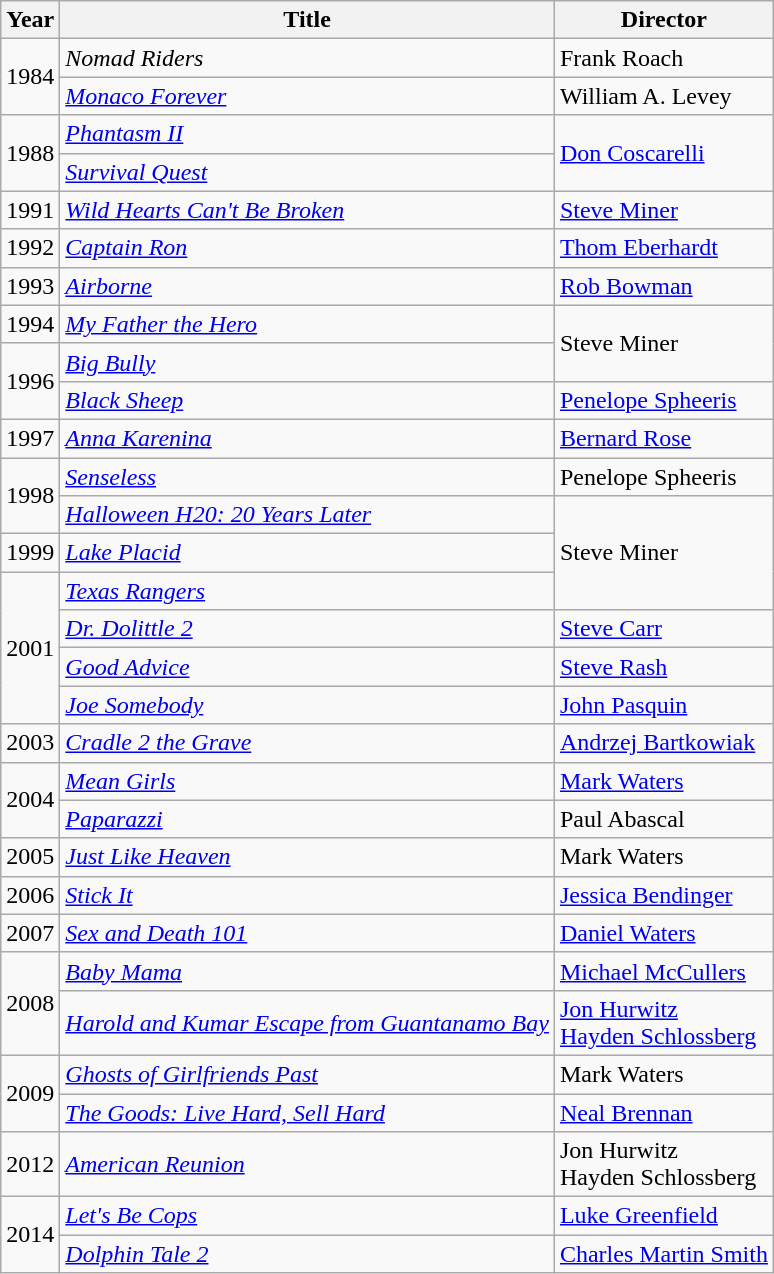<table class="wikitable">
<tr>
<th>Year</th>
<th>Title</th>
<th>Director</th>
</tr>
<tr>
<td rowspan=2>1984</td>
<td><em>Nomad Riders</em></td>
<td>Frank Roach</td>
</tr>
<tr>
<td><em><a href='#'>Monaco Forever</a></em></td>
<td>William A. Levey</td>
</tr>
<tr>
<td rowspan=2>1988</td>
<td><em><a href='#'>Phantasm II</a></em></td>
<td rowspan=2><a href='#'>Don Coscarelli</a></td>
</tr>
<tr>
<td><em><a href='#'>Survival Quest</a></em></td>
</tr>
<tr>
<td>1991</td>
<td><em><a href='#'>Wild Hearts Can't Be Broken</a></em></td>
<td><a href='#'>Steve Miner</a></td>
</tr>
<tr>
<td>1992</td>
<td><em><a href='#'>Captain Ron</a></em></td>
<td><a href='#'>Thom Eberhardt</a></td>
</tr>
<tr>
<td>1993</td>
<td><em><a href='#'>Airborne</a></em></td>
<td><a href='#'>Rob Bowman</a></td>
</tr>
<tr>
<td>1994</td>
<td><em><a href='#'>My Father the Hero</a></em></td>
<td rowspan=2>Steve Miner</td>
</tr>
<tr>
<td rowspan=2>1996</td>
<td><em><a href='#'>Big Bully</a></em></td>
</tr>
<tr>
<td><em><a href='#'>Black Sheep</a></em></td>
<td><a href='#'>Penelope Spheeris</a></td>
</tr>
<tr>
<td>1997</td>
<td><em><a href='#'>Anna Karenina</a></em></td>
<td><a href='#'>Bernard Rose</a></td>
</tr>
<tr>
<td rowspan=2>1998</td>
<td><em><a href='#'>Senseless</a></em></td>
<td>Penelope Spheeris</td>
</tr>
<tr>
<td><em><a href='#'>Halloween H20: 20 Years Later</a></em></td>
<td rowspan=3>Steve Miner</td>
</tr>
<tr>
<td>1999</td>
<td><em><a href='#'>Lake Placid</a></em></td>
</tr>
<tr>
<td rowspan=4>2001</td>
<td><em><a href='#'>Texas Rangers</a></em></td>
</tr>
<tr>
<td><em><a href='#'>Dr. Dolittle 2</a></em></td>
<td><a href='#'>Steve Carr</a></td>
</tr>
<tr>
<td><em><a href='#'>Good Advice</a></em></td>
<td><a href='#'>Steve Rash</a></td>
</tr>
<tr>
<td><em><a href='#'>Joe Somebody</a></em></td>
<td><a href='#'>John Pasquin</a></td>
</tr>
<tr>
<td>2003</td>
<td><em><a href='#'>Cradle 2 the Grave</a></em></td>
<td><a href='#'>Andrzej Bartkowiak</a></td>
</tr>
<tr>
<td rowspan=2>2004</td>
<td><em><a href='#'>Mean Girls</a></em></td>
<td><a href='#'>Mark Waters</a></td>
</tr>
<tr>
<td><em><a href='#'>Paparazzi</a></em></td>
<td>Paul Abascal</td>
</tr>
<tr>
<td>2005</td>
<td><em><a href='#'>Just Like Heaven</a></em></td>
<td>Mark Waters</td>
</tr>
<tr>
<td>2006</td>
<td><em><a href='#'>Stick It</a></em></td>
<td><a href='#'>Jessica Bendinger</a></td>
</tr>
<tr>
<td>2007</td>
<td><em><a href='#'>Sex and Death 101</a></em></td>
<td><a href='#'>Daniel Waters</a></td>
</tr>
<tr>
<td rowspan=2>2008</td>
<td><em><a href='#'>Baby Mama</a></em></td>
<td><a href='#'>Michael McCullers</a></td>
</tr>
<tr>
<td><em><a href='#'>Harold and Kumar Escape from Guantanamo Bay</a></em></td>
<td><a href='#'>Jon Hurwitz</a><br><a href='#'>Hayden Schlossberg</a></td>
</tr>
<tr>
<td rowspan=2>2009</td>
<td><em><a href='#'>Ghosts of Girlfriends Past</a></em></td>
<td>Mark Waters</td>
</tr>
<tr>
<td><em><a href='#'>The Goods: Live Hard, Sell Hard</a></em></td>
<td><a href='#'>Neal Brennan</a></td>
</tr>
<tr>
<td>2012</td>
<td><em><a href='#'>American Reunion</a></em></td>
<td>Jon Hurwitz<br>Hayden Schlossberg</td>
</tr>
<tr>
<td rowspan=2>2014</td>
<td><em><a href='#'>Let's Be Cops</a></em></td>
<td><a href='#'>Luke Greenfield</a></td>
</tr>
<tr>
<td><em><a href='#'>Dolphin Tale 2</a></em></td>
<td><a href='#'>Charles Martin Smith</a></td>
</tr>
</table>
